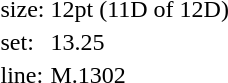<table style="margin-left:40px;">
<tr>
<td>size:</td>
<td>12pt (11D of 12D)</td>
</tr>
<tr>
<td>set:</td>
<td>13.25</td>
</tr>
<tr>
<td>line:</td>
<td>M.1302</td>
</tr>
</table>
